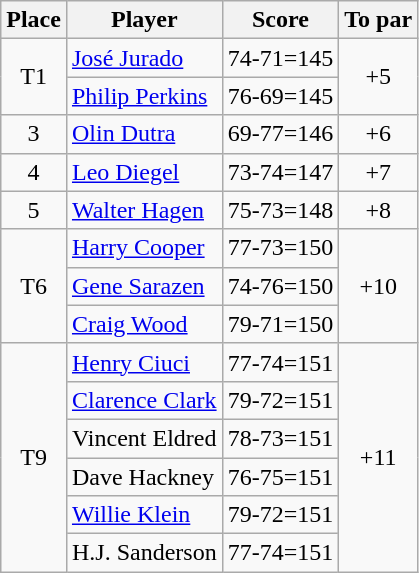<table class=wikitable>
<tr>
<th>Place</th>
<th>Player</th>
<th>Score</th>
<th>To par</th>
</tr>
<tr>
<td rowspan=2 align=center>T1</td>
<td> <a href='#'>José Jurado</a></td>
<td>74-71=145</td>
<td rowspan=2 align=center>+5</td>
</tr>
<tr>
<td> <a href='#'>Philip Perkins</a></td>
<td>76-69=145</td>
</tr>
<tr>
<td align=center>3</td>
<td> <a href='#'>Olin Dutra</a></td>
<td>69-77=146</td>
<td align=center>+6</td>
</tr>
<tr>
<td align=center>4</td>
<td> <a href='#'>Leo Diegel</a></td>
<td>73-74=147</td>
<td align=center>+7</td>
</tr>
<tr>
<td align=center>5</td>
<td> <a href='#'>Walter Hagen</a></td>
<td>75-73=148</td>
<td align=center>+8</td>
</tr>
<tr>
<td rowspan=3 align=center>T6</td>
<td> <a href='#'>Harry Cooper</a></td>
<td>77-73=150</td>
<td rowspan=3 align=center>+10</td>
</tr>
<tr>
<td> <a href='#'>Gene Sarazen</a></td>
<td>74-76=150</td>
</tr>
<tr>
<td> <a href='#'>Craig Wood</a></td>
<td>79-71=150</td>
</tr>
<tr>
<td rowspan=6 align=center>T9</td>
<td> <a href='#'>Henry Ciuci</a></td>
<td>77-74=151</td>
<td rowspan=6 align=center>+11</td>
</tr>
<tr>
<td> <a href='#'>Clarence Clark</a></td>
<td>79-72=151</td>
</tr>
<tr>
<td> Vincent Eldred</td>
<td>78-73=151</td>
</tr>
<tr>
<td> Dave Hackney</td>
<td>76-75=151</td>
</tr>
<tr>
<td> <a href='#'>Willie Klein</a></td>
<td>79-72=151</td>
</tr>
<tr>
<td> H.J. Sanderson</td>
<td>77-74=151</td>
</tr>
</table>
